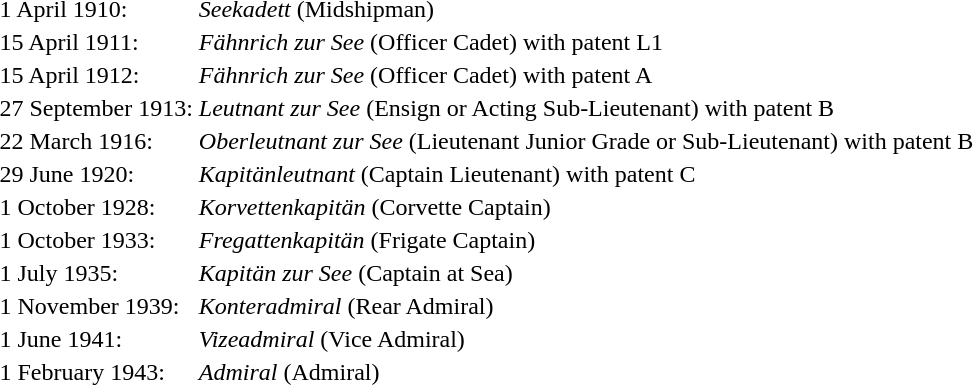<table style="background: transparent;">
<tr>
<td>1 April 1910:</td>
<td><em>Seekadett</em> (Midshipman)</td>
</tr>
<tr>
<td>15 April 1911:</td>
<td><em>Fähnrich zur See</em> (Officer Cadet) with patent L1</td>
</tr>
<tr>
<td>15 April 1912:</td>
<td><em>Fähnrich zur See</em> (Officer Cadet) with patent A</td>
</tr>
<tr>
<td>27 September 1913:</td>
<td><em>Leutnant zur See</em> (Ensign or Acting Sub-Lieutenant) with patent B</td>
</tr>
<tr>
<td>22 March 1916:</td>
<td><em>Oberleutnant zur See</em> (Lieutenant Junior Grade or Sub-Lieutenant) with patent B</td>
</tr>
<tr>
<td>29 June 1920:</td>
<td><em>Kapitänleutnant</em> (Captain Lieutenant) with patent C</td>
</tr>
<tr>
<td>1 October 1928:</td>
<td><em>Korvettenkapitän</em> (Corvette Captain)</td>
</tr>
<tr>
<td>1 October 1933:</td>
<td><em>Fregattenkapitän</em> (Frigate Captain)</td>
</tr>
<tr>
<td>1 July 1935:</td>
<td><em>Kapitän zur See</em> (Captain at Sea)</td>
</tr>
<tr>
<td>1 November 1939:</td>
<td><em>Konteradmiral</em> (Rear Admiral)</td>
</tr>
<tr>
<td>1 June 1941:</td>
<td><em>Vizeadmiral</em> (Vice Admiral)</td>
</tr>
<tr>
<td>1 February 1943:</td>
<td><em>Admiral</em> (Admiral)</td>
</tr>
</table>
